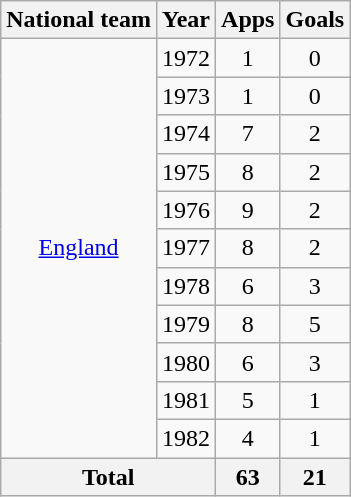<table class="wikitable" style="text-align:center">
<tr>
<th>National team</th>
<th>Year</th>
<th>Apps</th>
<th>Goals</th>
</tr>
<tr>
<td rowspan="11"><a href='#'>England</a></td>
<td>1972</td>
<td>1</td>
<td>0</td>
</tr>
<tr>
<td>1973</td>
<td>1</td>
<td>0</td>
</tr>
<tr>
<td>1974</td>
<td>7</td>
<td>2</td>
</tr>
<tr>
<td>1975</td>
<td>8</td>
<td>2</td>
</tr>
<tr>
<td>1976</td>
<td>9</td>
<td>2</td>
</tr>
<tr>
<td>1977</td>
<td>8</td>
<td>2</td>
</tr>
<tr>
<td>1978</td>
<td>6</td>
<td>3</td>
</tr>
<tr>
<td>1979</td>
<td>8</td>
<td>5</td>
</tr>
<tr>
<td>1980</td>
<td>6</td>
<td>3</td>
</tr>
<tr>
<td>1981</td>
<td>5</td>
<td>1</td>
</tr>
<tr>
<td>1982</td>
<td>4</td>
<td>1</td>
</tr>
<tr>
<th colspan="2">Total</th>
<th>63</th>
<th>21</th>
</tr>
</table>
